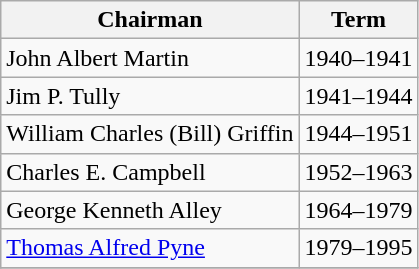<table class="wikitable">
<tr>
<th>Chairman</th>
<th>Term</th>
</tr>
<tr>
<td>John Albert Martin</td>
<td>1940–1941</td>
</tr>
<tr>
<td>Jim P. Tully</td>
<td>1941–1944</td>
</tr>
<tr>
<td>William Charles (Bill) Griffin</td>
<td>1944–1951</td>
</tr>
<tr>
<td>Charles E. Campbell</td>
<td>1952–1963</td>
</tr>
<tr>
<td>George Kenneth Alley</td>
<td>1964–1979</td>
</tr>
<tr>
<td><a href='#'>Thomas Alfred Pyne</a></td>
<td>1979–1995</td>
</tr>
<tr>
</tr>
</table>
